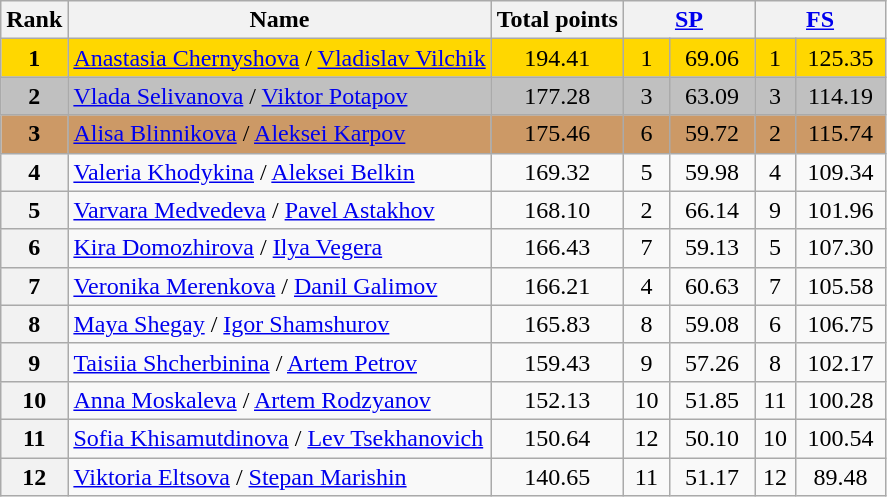<table class="wikitable sortable">
<tr>
<th>Rank</th>
<th>Name</th>
<th>Total points</th>
<th colspan="2" width="80px"><a href='#'>SP</a></th>
<th colspan="2" width="80px"><a href='#'>FS</a></th>
</tr>
<tr bgcolor="gold">
<td align="center"><strong>1</strong></td>
<td><a href='#'>Anastasia Chernyshova</a> / <a href='#'>Vladislav Vilchik</a></td>
<td align="center">194.41</td>
<td align="center">1</td>
<td align="center">69.06</td>
<td align="center">1</td>
<td align="center">125.35</td>
</tr>
<tr bgcolor="silver">
<td align="center"><strong>2</strong></td>
<td><a href='#'>Vlada Selivanova</a> / <a href='#'>Viktor Potapov</a></td>
<td align="center">177.28</td>
<td align="center">3</td>
<td align="center">63.09</td>
<td align="center">3</td>
<td align="center">114.19</td>
</tr>
<tr bgcolor="cc9966">
<td align="center"><strong>3</strong></td>
<td><a href='#'>Alisa Blinnikova</a> / <a href='#'>Aleksei Karpov</a></td>
<td align="center">175.46</td>
<td align="center">6</td>
<td align="center">59.72</td>
<td align="center">2</td>
<td align="center">115.74</td>
</tr>
<tr>
<th>4</th>
<td><a href='#'>Valeria Khodykina</a> / <a href='#'>Aleksei Belkin</a></td>
<td align="center">169.32</td>
<td align="center">5</td>
<td align="center">59.98</td>
<td align="center">4</td>
<td align="center">109.34</td>
</tr>
<tr>
<th>5</th>
<td><a href='#'>Varvara Medvedeva</a> / <a href='#'>Pavel Astakhov</a></td>
<td align="center">168.10</td>
<td align="center">2</td>
<td align="center">66.14</td>
<td align="center">9</td>
<td align="center">101.96</td>
</tr>
<tr>
<th>6</th>
<td><a href='#'>Kira Domozhirova</a> / <a href='#'>Ilya Vegera</a></td>
<td align="center">166.43</td>
<td align="center">7</td>
<td align="center">59.13</td>
<td align="center">5</td>
<td align="center">107.30</td>
</tr>
<tr>
<th>7</th>
<td><a href='#'>Veronika Merenkova</a> / <a href='#'>Danil Galimov</a></td>
<td align="center">166.21</td>
<td align="center">4</td>
<td align="center">60.63</td>
<td align="center">7</td>
<td align="center">105.58</td>
</tr>
<tr>
<th>8</th>
<td><a href='#'>Maya Shegay</a> / <a href='#'>Igor Shamshurov</a></td>
<td align="center">165.83</td>
<td align="center">8</td>
<td align="center">59.08</td>
<td align="center">6</td>
<td align="center">106.75</td>
</tr>
<tr>
<th>9</th>
<td><a href='#'>Taisiia Shcherbinina</a> / <a href='#'>Artem Petrov</a></td>
<td align="center">159.43</td>
<td align="center">9</td>
<td align="center">57.26</td>
<td align="center">8</td>
<td align="center">102.17</td>
</tr>
<tr>
<th>10</th>
<td><a href='#'>Anna Moskaleva</a> / <a href='#'>Artem Rodzyanov</a></td>
<td align="center">152.13</td>
<td align="center">10</td>
<td align="center">51.85</td>
<td align="center">11</td>
<td align="center">100.28</td>
</tr>
<tr>
<th>11</th>
<td><a href='#'>Sofia Khisamutdinova</a> / <a href='#'>Lev Tsekhanovich</a></td>
<td align="center">150.64</td>
<td align="center">12</td>
<td align="center">50.10</td>
<td align="center">10</td>
<td align="center">100.54</td>
</tr>
<tr>
<th>12</th>
<td><a href='#'>Viktoria Eltsova</a> / <a href='#'>Stepan Marishin</a></td>
<td align="center">140.65</td>
<td align="center">11</td>
<td align="center">51.17</td>
<td align="center">12</td>
<td align="center">89.48</td>
</tr>
</table>
